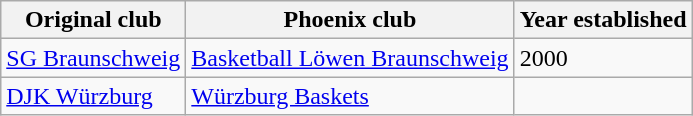<table class="wikitable">
<tr>
<th>Original club</th>
<th>Phoenix club</th>
<th>Year established</th>
</tr>
<tr>
<td><a href='#'>SG Braunschweig</a></td>
<td><a href='#'>Basketball Löwen Braunschweig</a></td>
<td>2000</td>
</tr>
<tr>
<td><a href='#'>DJK Würzburg</a></td>
<td><a href='#'>Würzburg Baskets</a></td>
<td></td>
</tr>
</table>
